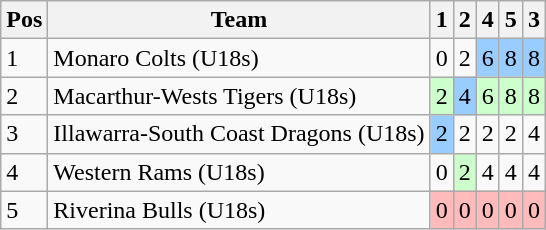<table class="wikitable">
<tr>
<th>Pos</th>
<th>Team</th>
<th>1</th>
<th>2</th>
<th>4</th>
<th>5</th>
<th>3</th>
</tr>
<tr>
<td>1</td>
<td> Monaro Colts (U18s)</td>
<td>0</td>
<td>2</td>
<td style="background:#99ccff;">6</td>
<td style="background:#99ccff;">8</td>
<td style="background:#99ccff;">8</td>
</tr>
<tr>
<td>2</td>
<td> Macarthur-Wests Tigers (U18s)</td>
<td style="background:#ccffcc;">2</td>
<td style="background:#99ccff;">4</td>
<td style="background:#ccffcc;">6</td>
<td style="background:#ccffcc;">8</td>
<td style="background:#ccffcc;">8</td>
</tr>
<tr>
<td>3</td>
<td> Illawarra-South Coast Dragons (U18s)</td>
<td style="background:#99ccff;">2</td>
<td>2</td>
<td>2</td>
<td>2</td>
<td>4</td>
</tr>
<tr>
<td>4</td>
<td> Western Rams (U18s)</td>
<td>0</td>
<td style="background:#ccffcc;">2</td>
<td>4</td>
<td>4</td>
<td>4</td>
</tr>
<tr>
<td>5</td>
<td> Riverina Bulls (U18s)</td>
<td style="background:#ffbbbb;">0</td>
<td style="background:#ffbbbb;">0</td>
<td style="background:#ffbbbb;">0</td>
<td style="background:#ffbbbb;">0</td>
<td style="background:#ffbbbb;">0</td>
</tr>
</table>
